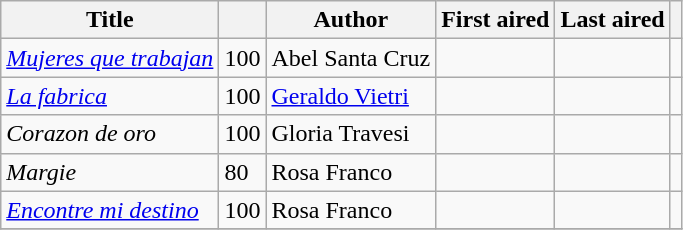<table class="wikitable sortable">
<tr>
<th>Title</th>
<th></th>
<th>Author</th>
<th>First aired</th>
<th>Last aired</th>
<th></th>
</tr>
<tr>
<td><em><a href='#'>Mujeres que trabajan</a></em></td>
<td>100</td>
<td>Abel Santa Cruz</td>
<td></td>
<td></td>
<td></td>
</tr>
<tr>
<td><em><a href='#'>La fabrica</a></em></td>
<td>100</td>
<td><a href='#'>Geraldo Vietri</a></td>
<td></td>
<td></td>
<td></td>
</tr>
<tr>
<td><em>Corazon de oro</em></td>
<td>100</td>
<td>Gloria Travesi</td>
<td></td>
<td></td>
<td></td>
</tr>
<tr>
<td><em>Margie</em></td>
<td>80</td>
<td>Rosa Franco</td>
<td></td>
<td></td>
<td></td>
</tr>
<tr>
<td><em><a href='#'>Encontre mi destino</a></em></td>
<td>100</td>
<td>Rosa Franco</td>
<td></td>
<td></td>
<td></td>
</tr>
<tr>
</tr>
</table>
